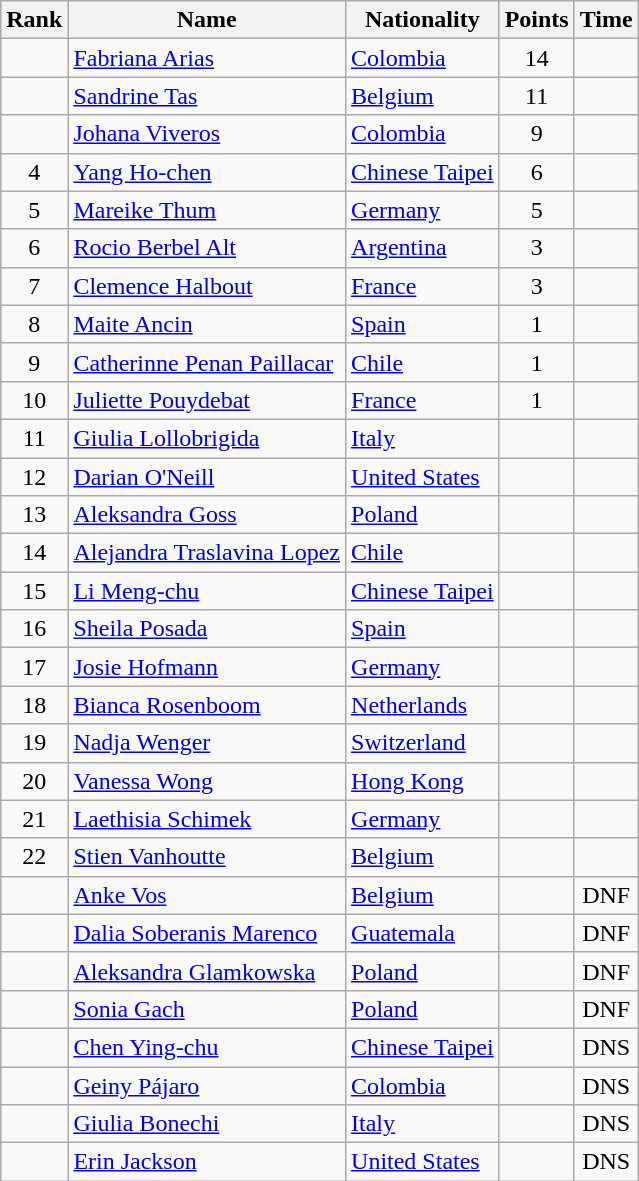<table class="wikitable sortable" style="text-align:center">
<tr>
<th data-sort-type=number>Rank</th>
<th>Name</th>
<th>Nationality</th>
<th>Points</th>
<th>Time</th>
</tr>
<tr>
<td></td>
<td align=left><a href='#'>Fabriana Arias</a></td>
<td align=left> <a href='#'>Colombia</a></td>
<td>14</td>
<td></td>
</tr>
<tr>
<td></td>
<td align=left><a href='#'>Sandrine Tas</a></td>
<td align=left> <a href='#'>Belgium</a></td>
<td>11</td>
<td></td>
</tr>
<tr>
<td></td>
<td align=left><a href='#'>Johana Viveros</a></td>
<td align=left> <a href='#'>Colombia</a></td>
<td>9</td>
<td></td>
</tr>
<tr>
<td>4</td>
<td align=left><a href='#'>Yang Ho-chen</a></td>
<td align=left> <a href='#'>Chinese Taipei</a></td>
<td>6</td>
<td></td>
</tr>
<tr>
<td>5</td>
<td align=left><a href='#'>Mareike Thum</a></td>
<td align=left> <a href='#'>Germany</a></td>
<td>5</td>
<td></td>
</tr>
<tr>
<td>6</td>
<td align=left><a href='#'>Rocio Berbel Alt</a></td>
<td align=left> <a href='#'>Argentina</a></td>
<td>3</td>
<td></td>
</tr>
<tr>
<td>7</td>
<td align=left><a href='#'>Clemence Halbout</a></td>
<td align=left> <a href='#'>France</a></td>
<td>3</td>
<td></td>
</tr>
<tr>
<td>8</td>
<td align=left><a href='#'>Maite Ancin</a></td>
<td align=left> <a href='#'>Spain</a></td>
<td>1</td>
<td></td>
</tr>
<tr>
<td>9</td>
<td align=left><a href='#'>Catherinne Penan Paillacar</a></td>
<td align=left> <a href='#'>Chile</a></td>
<td>1</td>
<td></td>
</tr>
<tr>
<td>10</td>
<td align=left><a href='#'>Juliette Pouydebat</a></td>
<td align=left> <a href='#'>France</a></td>
<td>1</td>
<td></td>
</tr>
<tr>
<td>11</td>
<td align=left><a href='#'>Giulia Lollobrigida</a></td>
<td align=left> <a href='#'>Italy</a></td>
<td></td>
<td></td>
</tr>
<tr>
<td>12</td>
<td align=left><a href='#'>Darian O'Neill</a></td>
<td align=left> <a href='#'>United States</a></td>
<td></td>
<td></td>
</tr>
<tr>
<td>13</td>
<td align=left><a href='#'>Aleksandra Goss</a></td>
<td align=left> <a href='#'>Poland</a></td>
<td></td>
<td></td>
</tr>
<tr>
<td>14</td>
<td align=left><a href='#'>Alejandra Traslavina Lopez</a></td>
<td align=left> <a href='#'>Chile</a></td>
<td></td>
<td></td>
</tr>
<tr>
<td>15</td>
<td align=left><a href='#'>Li Meng-chu</a></td>
<td align=left> <a href='#'>Chinese Taipei</a></td>
<td></td>
<td></td>
</tr>
<tr>
<td>16</td>
<td align=left><a href='#'>Sheila Posada</a></td>
<td align=left> <a href='#'>Spain</a></td>
<td></td>
<td></td>
</tr>
<tr>
<td>17</td>
<td align=left><a href='#'>Josie Hofmann</a></td>
<td align=left> <a href='#'>Germany</a></td>
<td></td>
<td></td>
</tr>
<tr>
<td>18</td>
<td align=left><a href='#'>Bianca Rosenboom</a></td>
<td align=left> <a href='#'>Netherlands</a></td>
<td></td>
<td></td>
</tr>
<tr>
<td>19</td>
<td align=left><a href='#'>Nadja Wenger</a></td>
<td align=left> <a href='#'>Switzerland</a></td>
<td></td>
<td></td>
</tr>
<tr>
<td>20</td>
<td align=left><a href='#'>Vanessa Wong</a></td>
<td align=left> <a href='#'>Hong Kong</a></td>
<td></td>
<td></td>
</tr>
<tr>
<td>21</td>
<td align=left><a href='#'>Laethisia Schimek</a></td>
<td align=left> <a href='#'>Germany</a></td>
<td></td>
<td></td>
</tr>
<tr>
<td>22</td>
<td align=left><a href='#'>Stien Vanhoutte</a></td>
<td align=left> <a href='#'>Belgium</a></td>
<td></td>
<td></td>
</tr>
<tr>
<td></td>
<td align=left><a href='#'>Anke Vos</a></td>
<td align=left> <a href='#'>Belgium</a></td>
<td></td>
<td>DNF</td>
</tr>
<tr>
<td></td>
<td align=left><a href='#'>Dalia Soberanis Marenco</a></td>
<td align=left> <a href='#'>Guatemala</a></td>
<td></td>
<td>DNF</td>
</tr>
<tr>
<td></td>
<td align=left><a href='#'>Aleksandra Glamkowska</a></td>
<td align=left> <a href='#'>Poland</a></td>
<td></td>
<td>DNF</td>
</tr>
<tr>
<td></td>
<td align=left><a href='#'>Sonia Gach</a></td>
<td align=left> <a href='#'>Poland</a></td>
<td></td>
<td>DNF</td>
</tr>
<tr>
<td></td>
<td align=left><a href='#'>Chen Ying-chu</a></td>
<td align=left> <a href='#'>Chinese Taipei</a></td>
<td></td>
<td>DNS</td>
</tr>
<tr>
<td></td>
<td align=left><a href='#'>Geiny Pájaro</a></td>
<td align=left> <a href='#'>Colombia</a></td>
<td></td>
<td>DNS</td>
</tr>
<tr>
<td></td>
<td align=left><a href='#'>Giulia Bonechi</a></td>
<td align=left> <a href='#'>Italy</a></td>
<td></td>
<td>DNS</td>
</tr>
<tr>
<td></td>
<td align=left><a href='#'>Erin Jackson</a></td>
<td align=left> <a href='#'>United States</a></td>
<td></td>
<td>DNS</td>
</tr>
</table>
